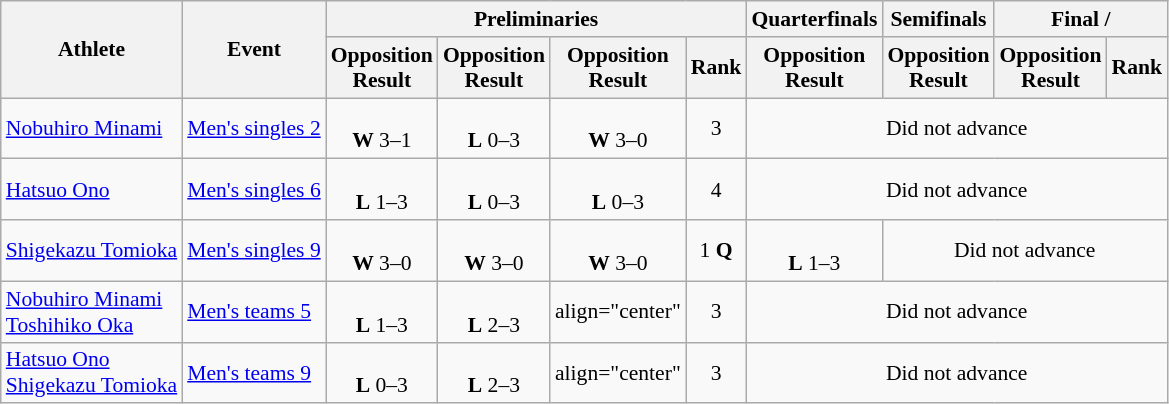<table class=wikitable style="font-size:90%">
<tr>
<th rowspan="2">Athlete</th>
<th rowspan="2">Event</th>
<th colspan="4">Preliminaries</th>
<th>Quarterfinals</th>
<th>Semifinals</th>
<th colspan="2">Final / </th>
</tr>
<tr>
<th>Opposition<br>Result</th>
<th>Opposition<br>Result</th>
<th>Opposition<br>Result</th>
<th>Rank</th>
<th>Opposition<br>Result</th>
<th>Opposition<br>Result</th>
<th>Opposition<br>Result</th>
<th>Rank</th>
</tr>
<tr>
<td><a href='#'>Nobuhiro Minami</a></td>
<td><a href='#'>Men's singles 2</a></td>
<td align="center"><br><strong>W</strong> 3–1</td>
<td align="center"><br><strong>L</strong> 0–3</td>
<td align="center"><br><strong>W</strong> 3–0</td>
<td align="center">3</td>
<td align="center" colspan="4">Did not advance</td>
</tr>
<tr>
<td><a href='#'>Hatsuo Ono</a></td>
<td><a href='#'>Men's singles 6</a></td>
<td align="center"><br><strong>L</strong> 1–3</td>
<td align="center"><br><strong>L</strong> 0–3</td>
<td align="center"><br><strong>L</strong> 0–3</td>
<td align="center">4</td>
<td align="center" colspan="4">Did not advance</td>
</tr>
<tr>
<td><a href='#'>Shigekazu Tomioka</a></td>
<td><a href='#'>Men's singles 9</a></td>
<td align="center"><br><strong>W</strong> 3–0</td>
<td align="center"><br><strong>W</strong> 3–0</td>
<td align="center"><br><strong>W</strong> 3–0</td>
<td align="center">1 <strong>Q</strong></td>
<td align="center"><br><strong>L</strong> 1–3</td>
<td align="center" colspan="3">Did not advance</td>
</tr>
<tr>
<td><a href='#'>Nobuhiro Minami</a><br> <a href='#'>Toshihiko Oka</a></td>
<td><a href='#'>Men's teams 5</a></td>
<td align="center"><br><strong>L</strong> 1–3</td>
<td align="center"><br><strong>L</strong> 2–3</td>
<td>align="center" </td>
<td align="center">3</td>
<td align="center" colspan="4">Did not advance</td>
</tr>
<tr>
<td><a href='#'>Hatsuo Ono</a><br> <a href='#'>Shigekazu Tomioka</a></td>
<td><a href='#'>Men's teams 9</a></td>
<td align="center"><br><strong>L</strong> 0–3</td>
<td align="center"><br><strong>L</strong> 2–3</td>
<td>align="center" </td>
<td align="center">3</td>
<td align="center" colspan="4">Did not advance</td>
</tr>
</table>
